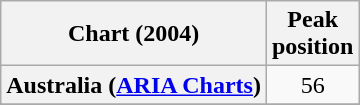<table class="wikitable plainrowheaders sortable" style="text-align:center;">
<tr>
<th scope="col">Chart (2004)</th>
<th scope="col">Peak<br>position</th>
</tr>
<tr>
<th scope="row">Australia (<a href='#'>ARIA Charts</a>)</th>
<td>56</td>
</tr>
<tr>
</tr>
<tr>
</tr>
<tr>
</tr>
<tr>
</tr>
<tr>
</tr>
<tr>
</tr>
<tr>
</tr>
<tr>
</tr>
<tr>
</tr>
<tr>
</tr>
<tr>
</tr>
</table>
